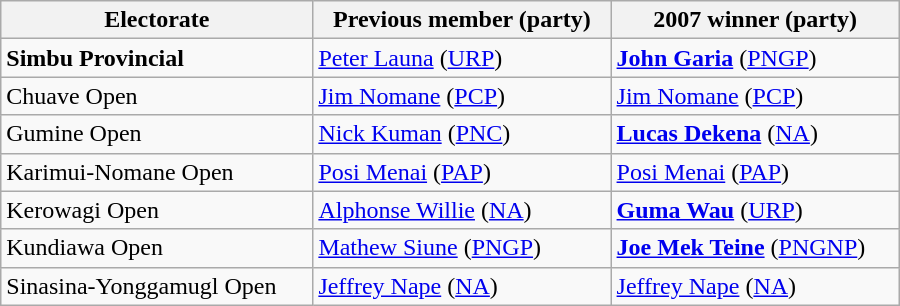<table class="wikitable" style="text-align: left;" width="600">
<tr>
<th>Electorate</th>
<th>Previous member (party)</th>
<th>2007 winner (party)</th>
</tr>
<tr>
<td><strong>Simbu Provincial</strong></td>
<td><a href='#'>Peter Launa</a> (<a href='#'>URP</a>)</td>
<td><strong><a href='#'>John Garia</a></strong> (<a href='#'>PNGP</a>) </td>
</tr>
<tr>
<td>Chuave Open</td>
<td><a href='#'>Jim Nomane</a> (<a href='#'>PCP</a>)</td>
<td><a href='#'>Jim Nomane</a> (<a href='#'>PCP</a>) </td>
</tr>
<tr>
<td>Gumine Open</td>
<td><a href='#'>Nick Kuman</a> (<a href='#'>PNC</a>)</td>
<td><strong><a href='#'>Lucas Dekena</a></strong> (<a href='#'>NA</a>) </td>
</tr>
<tr>
<td>Karimui-Nomane Open</td>
<td><a href='#'>Posi Menai</a> (<a href='#'>PAP</a>)</td>
<td><a href='#'>Posi Menai</a> (<a href='#'>PAP</a>) </td>
</tr>
<tr>
<td>Kerowagi Open</td>
<td><a href='#'>Alphonse Willie</a> (<a href='#'>NA</a>)</td>
<td><strong><a href='#'>Guma Wau</a></strong> (<a href='#'>URP</a>) </td>
</tr>
<tr>
<td>Kundiawa Open</td>
<td><a href='#'>Mathew Siune</a> (<a href='#'>PNGP</a>)</td>
<td><strong><a href='#'>Joe Mek Teine</a></strong> (<a href='#'>PNGNP</a>) </td>
</tr>
<tr>
<td>Sinasina-Yonggamugl Open</td>
<td><a href='#'>Jeffrey Nape</a> (<a href='#'>NA</a>)</td>
<td><a href='#'>Jeffrey Nape</a> (<a href='#'>NA</a>) </td>
</tr>
</table>
